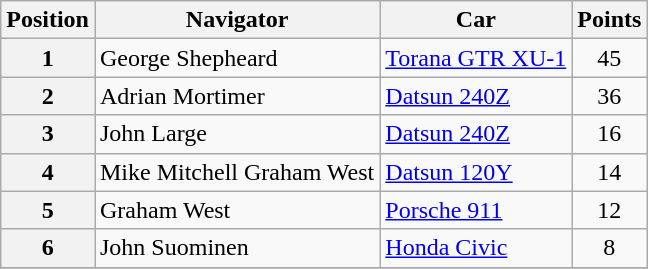<table class="wikitable" border="1">
<tr>
<th>Position</th>
<th>Navigator</th>
<th>Car</th>
<th>Points</th>
</tr>
<tr>
<th>1</th>
<td>George Shepheard</td>
<td><a href='#'>Torana GTR XU-1</a></td>
<td align="center">45</td>
</tr>
<tr>
<th>2</th>
<td>Adrian Mortimer</td>
<td><a href='#'>Datsun 240Z</a></td>
<td align="center">36</td>
</tr>
<tr>
<th>3</th>
<td>John Large</td>
<td><a href='#'>Datsun 240Z</a></td>
<td align="center">16</td>
</tr>
<tr>
<th>4</th>
<td>Mike Mitchell Graham West</td>
<td><a href='#'>Datsun 120Y</a></td>
<td align="center">14</td>
</tr>
<tr>
<th>5</th>
<td>Graham West</td>
<td><a href='#'>Porsche 911</a></td>
<td align="center">12</td>
</tr>
<tr>
<th>6</th>
<td>John Suominen</td>
<td><a href='#'>Honda Civic</a></td>
<td align="center">8</td>
</tr>
<tr>
</tr>
</table>
